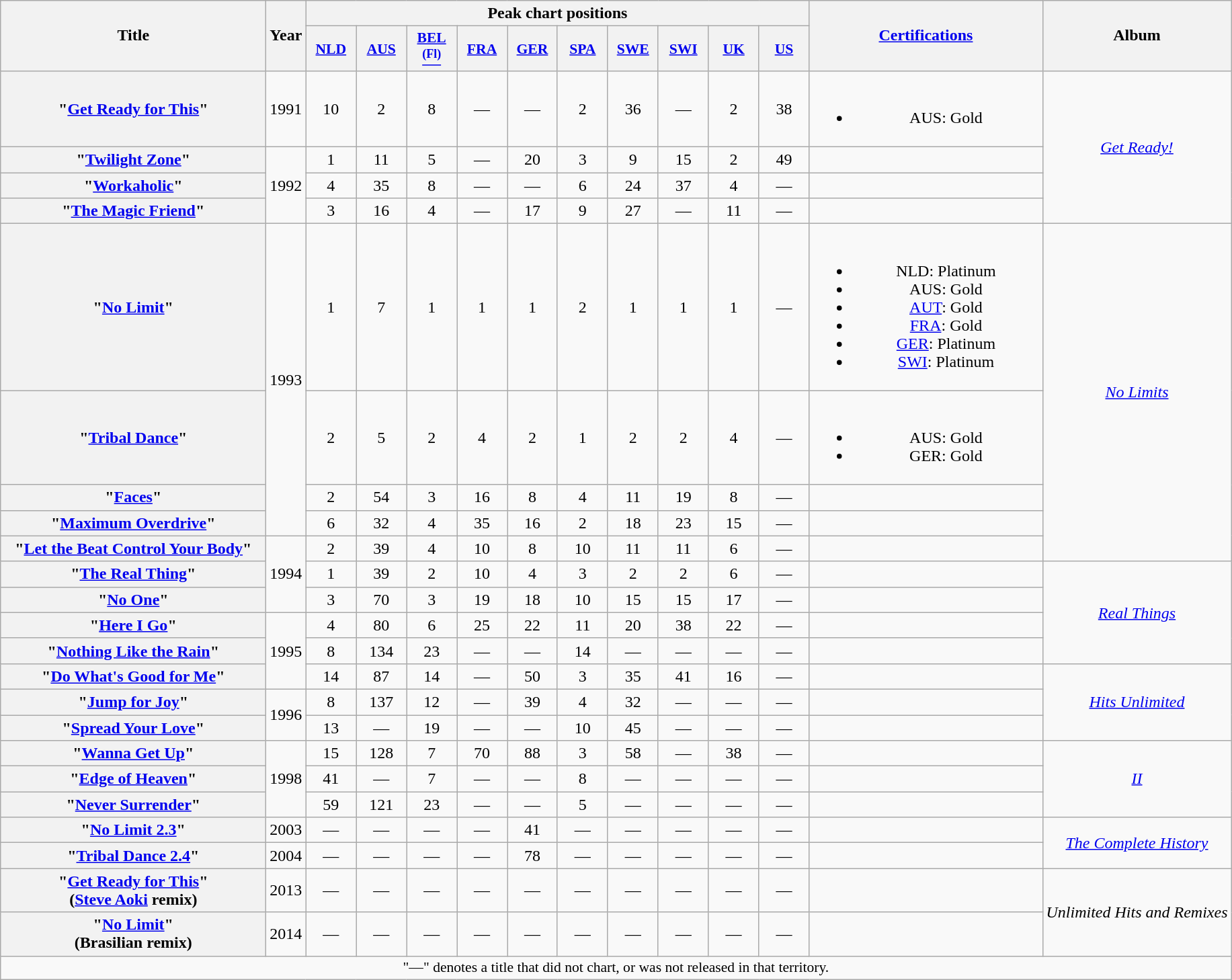<table class="wikitable plainrowheaders" style="text-align:center;">
<tr>
<th scope="col" rowspan="2" style="width:16em;">Title</th>
<th scope="col" rowspan="2">Year</th>
<th scope="col" colspan="10">Peak chart positions</th>
<th scope="col" rowspan="2" style="width:14em;"><a href='#'>Certifications</a></th>
<th scope="col" rowspan="2">Album</th>
</tr>
<tr>
<th style="width:3em;font-size:90%"><a href='#'>NLD</a><br></th>
<th style="width:3em;font-size:90%"><a href='#'>AUS</a><br></th>
<th style="width:3em;font-size:90%"><a href='#'>BEL<br><sup>(Fl)</sup></a><br></th>
<th style="width:3em;font-size:90%"><a href='#'>FRA</a><br></th>
<th style="width:3em;font-size:90%"><a href='#'>GER</a><br></th>
<th style="width:3em;font-size:90%"><a href='#'>SPA</a><br></th>
<th style="width:3em;font-size:90%"><a href='#'>SWE</a><br></th>
<th style="width:3em;font-size:90%"><a href='#'>SWI</a><br></th>
<th style="width:3em;font-size:90%"><a href='#'>UK</a><br></th>
<th style="width:3em;font-size:90%"><a href='#'>US</a><br></th>
</tr>
<tr>
<th scope="row">"<a href='#'>Get Ready for This</a>"</th>
<td>1991</td>
<td>10</td>
<td>2</td>
<td>8</td>
<td>—</td>
<td>—</td>
<td>2</td>
<td>36</td>
<td>—</td>
<td>2</td>
<td>38</td>
<td><br><ul><li>AUS: Gold</li></ul></td>
<td rowspan="4"><em><a href='#'>Get Ready!</a></em></td>
</tr>
<tr>
<th scope="row">"<a href='#'>Twilight Zone</a>"</th>
<td rowspan="3">1992</td>
<td>1</td>
<td>11</td>
<td>5</td>
<td>—</td>
<td>20</td>
<td>3</td>
<td>9</td>
<td>15</td>
<td>2</td>
<td>49</td>
<td></td>
</tr>
<tr>
<th scope="row">"<a href='#'>Workaholic</a>"</th>
<td>4</td>
<td>35</td>
<td>8</td>
<td>—</td>
<td>—</td>
<td>6</td>
<td>24</td>
<td>37</td>
<td>4</td>
<td>—</td>
<td></td>
</tr>
<tr>
<th scope="row">"<a href='#'>The Magic Friend</a>"</th>
<td>3</td>
<td>16</td>
<td>4</td>
<td>—</td>
<td>17</td>
<td>9</td>
<td>27</td>
<td>—</td>
<td>11</td>
<td>—</td>
<td></td>
</tr>
<tr>
<th scope="row">"<a href='#'>No Limit</a>"</th>
<td rowspan="4">1993</td>
<td>1</td>
<td>7</td>
<td>1</td>
<td>1</td>
<td>1</td>
<td>2</td>
<td>1</td>
<td>1</td>
<td>1</td>
<td>—</td>
<td><br><ul><li>NLD: Platinum</li><li>AUS: Gold</li><li><a href='#'>AUT</a>: Gold</li><li><a href='#'>FRA</a>: Gold</li><li><a href='#'>GER</a>: Platinum</li><li><a href='#'>SWI</a>: Platinum</li></ul></td>
<td rowspan="5"><em><a href='#'>No Limits</a></em></td>
</tr>
<tr>
<th scope="row">"<a href='#'>Tribal Dance</a>"</th>
<td>2</td>
<td>5</td>
<td>2</td>
<td>4</td>
<td>2</td>
<td>1</td>
<td>2</td>
<td>2</td>
<td>4</td>
<td>—</td>
<td><br><ul><li>AUS: Gold</li><li>GER: Gold</li></ul></td>
</tr>
<tr>
<th scope="row">"<a href='#'>Faces</a>"</th>
<td>2</td>
<td>54</td>
<td>3</td>
<td>16</td>
<td>8</td>
<td>4</td>
<td>11</td>
<td>19</td>
<td>8</td>
<td>—</td>
<td></td>
</tr>
<tr>
<th scope="row">"<a href='#'>Maximum Overdrive</a>"</th>
<td>6</td>
<td>32</td>
<td>4</td>
<td>35</td>
<td>16</td>
<td>2</td>
<td>18</td>
<td>23</td>
<td>15</td>
<td>—</td>
<td></td>
</tr>
<tr>
<th scope="row">"<a href='#'>Let the Beat Control Your Body</a>"</th>
<td rowspan="3">1994</td>
<td>2</td>
<td>39</td>
<td>4</td>
<td>10</td>
<td>8</td>
<td>10</td>
<td>11</td>
<td>11</td>
<td>6</td>
<td>—</td>
<td></td>
</tr>
<tr>
<th scope="row">"<a href='#'>The Real Thing</a>"</th>
<td>1</td>
<td>39</td>
<td>2</td>
<td>10</td>
<td>4</td>
<td>3</td>
<td>2</td>
<td>2</td>
<td>6</td>
<td>—</td>
<td></td>
<td rowspan="4"><em><a href='#'>Real Things</a></em></td>
</tr>
<tr>
<th scope="row">"<a href='#'>No One</a>"</th>
<td>3</td>
<td>70</td>
<td>3</td>
<td>19</td>
<td>18</td>
<td>10</td>
<td>15</td>
<td>15</td>
<td>17</td>
<td>—</td>
<td></td>
</tr>
<tr>
<th scope="row">"<a href='#'>Here I Go</a>"</th>
<td rowspan="3">1995</td>
<td>4</td>
<td>80</td>
<td>6</td>
<td>25</td>
<td>22</td>
<td>11</td>
<td>20</td>
<td>38</td>
<td>22</td>
<td>—</td>
<td></td>
</tr>
<tr>
<th scope="row">"<a href='#'>Nothing Like the Rain</a>"</th>
<td>8</td>
<td>134</td>
<td>23</td>
<td>—</td>
<td>—</td>
<td>14</td>
<td>—</td>
<td>—</td>
<td>—</td>
<td>—</td>
<td></td>
</tr>
<tr>
<th scope="row">"<a href='#'>Do What's Good for Me</a>"</th>
<td>14</td>
<td>87</td>
<td>14</td>
<td>—</td>
<td>50</td>
<td>3</td>
<td>35</td>
<td>41</td>
<td>16</td>
<td>—</td>
<td></td>
<td rowspan="3"><em><a href='#'>Hits Unlimited</a></em></td>
</tr>
<tr>
<th scope="row">"<a href='#'>Jump for Joy</a>"</th>
<td rowspan="2">1996</td>
<td>8</td>
<td>137</td>
<td>12</td>
<td>—</td>
<td>39</td>
<td>4</td>
<td>32</td>
<td>—</td>
<td>—</td>
<td>—</td>
<td></td>
</tr>
<tr>
<th scope="row">"<a href='#'>Spread Your Love</a>"</th>
<td>13</td>
<td>—</td>
<td>19</td>
<td>—</td>
<td>—</td>
<td>10</td>
<td>45</td>
<td>—</td>
<td>—</td>
<td>—</td>
<td></td>
</tr>
<tr>
<th scope="row">"<a href='#'>Wanna Get Up</a>"</th>
<td rowspan="3">1998</td>
<td>15</td>
<td>128</td>
<td>7</td>
<td>70</td>
<td>88</td>
<td>3</td>
<td>58</td>
<td>—</td>
<td>38</td>
<td>—</td>
<td></td>
<td rowspan="3"><em><a href='#'>II</a></em></td>
</tr>
<tr>
<th scope="row">"<a href='#'>Edge of Heaven</a>"</th>
<td>41</td>
<td>—</td>
<td>7</td>
<td>—</td>
<td>—</td>
<td>8</td>
<td>—</td>
<td>—</td>
<td>—</td>
<td>—</td>
<td></td>
</tr>
<tr>
<th scope="row">"<a href='#'>Never Surrender</a>"</th>
<td>59</td>
<td>121</td>
<td>23</td>
<td>—</td>
<td>—</td>
<td>5</td>
<td>—</td>
<td>—</td>
<td>—</td>
<td>—</td>
<td></td>
</tr>
<tr>
<th scope="row">"<a href='#'>No Limit 2.3</a>"</th>
<td>2003</td>
<td>—</td>
<td>—</td>
<td>—</td>
<td>—</td>
<td>41</td>
<td>—</td>
<td>—</td>
<td>—</td>
<td>—</td>
<td>—</td>
<td></td>
<td rowspan="2"><em><a href='#'>The Complete History</a></em></td>
</tr>
<tr>
<th scope="row">"<a href='#'>Tribal Dance 2.4</a>"</th>
<td>2004</td>
<td>—</td>
<td>—</td>
<td>—</td>
<td>—</td>
<td>78</td>
<td>—</td>
<td>—</td>
<td>—</td>
<td>—</td>
<td>—</td>
<td></td>
</tr>
<tr>
<th scope="row">"<a href='#'>Get Ready for This</a>"<br><span>(<a href='#'>Steve Aoki</a> remix)</span></th>
<td>2013</td>
<td>—</td>
<td>—</td>
<td>—</td>
<td>—</td>
<td>—</td>
<td>—</td>
<td>—</td>
<td>—</td>
<td>—</td>
<td>—</td>
<td></td>
<td rowspan="2"><em>Unlimited Hits and Remixes</em></td>
</tr>
<tr>
<th scope="row">"<a href='#'>No Limit</a>"<br><span>(Brasilian remix)</span></th>
<td>2014</td>
<td>—</td>
<td>—</td>
<td>—</td>
<td>—</td>
<td>—</td>
<td>—</td>
<td>—</td>
<td>—</td>
<td>—</td>
<td>—</td>
<td></td>
</tr>
<tr>
<td colspan="14" style="font-size:90%">"—" denotes a title that did not chart, or was not released in that territory.</td>
</tr>
</table>
